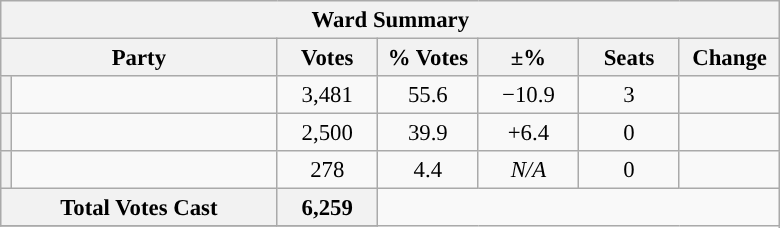<table class="wikitable" style="font-size: 95%;">
<tr>
<th colspan="7">Ward Summary</th>
</tr>
<tr>
<th colspan="2">Party</th>
<th style="width: 60px">Votes</th>
<th style="width: 60px">% Votes</th>
<th style="width: 60px">±%</th>
<th style="width: 60px">Seats</th>
<th style="width: 60px">Change</th>
</tr>
<tr>
<th style="background-color: "></th>
<td style="width: 170px"><a href='#'></a></td>
<td align="center">3,481</td>
<td align="center">55.6</td>
<td align="center">−10.9</td>
<td align="center">3</td>
<td align="center"></td>
</tr>
<tr>
<th style="background-color: "></th>
<td style="width: 170px"><a href='#'></a></td>
<td align="center">2,500</td>
<td align="center">39.9</td>
<td align="center">+6.4</td>
<td align="center">0</td>
<td align="center"></td>
</tr>
<tr>
<th style="background-color: "></th>
<td style="width: 170px"><a href='#'></a></td>
<td align="center">278</td>
<td align="center">4.4</td>
<td align="center"><em>N/A</em></td>
<td align="center">0</td>
<td align="center"></td>
</tr>
<tr style="background-color:#E9E9E9">
<th colspan="2">Total Votes Cast</th>
<th style="width: 60px">6,259</th>
</tr>
<tr style="background-color:#E9E9E9">
</tr>
</table>
